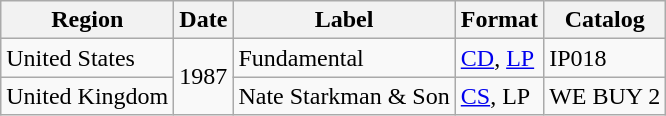<table class="wikitable">
<tr>
<th>Region</th>
<th>Date</th>
<th>Label</th>
<th>Format</th>
<th>Catalog</th>
</tr>
<tr>
<td>United States</td>
<td rowspan="2">1987</td>
<td>Fundamental</td>
<td><a href='#'>CD</a>, <a href='#'>LP</a></td>
<td>IP018</td>
</tr>
<tr>
<td>United Kingdom</td>
<td>Nate Starkman & Son</td>
<td><a href='#'>CS</a>, LP</td>
<td>WE BUY 2</td>
</tr>
</table>
